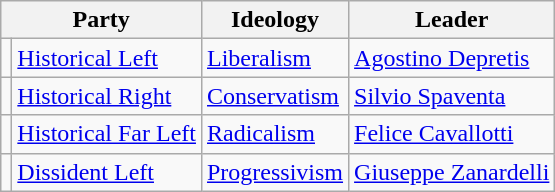<table class=wikitable>
<tr>
<th colspan=2>Party</th>
<th>Ideology</th>
<th>Leader</th>
</tr>
<tr>
<td bgcolor=></td>
<td><a href='#'>Historical Left</a></td>
<td><a href='#'>Liberalism</a></td>
<td><a href='#'>Agostino Depretis</a></td>
</tr>
<tr>
<td bgcolor=></td>
<td><a href='#'>Historical Right</a></td>
<td><a href='#'>Conservatism</a></td>
<td><a href='#'>Silvio Spaventa</a></td>
</tr>
<tr>
<td bgcolor=></td>
<td><a href='#'>Historical Far Left</a></td>
<td><a href='#'>Radicalism</a></td>
<td><a href='#'>Felice Cavallotti</a></td>
</tr>
<tr>
<td bgcolor=></td>
<td><a href='#'>Dissident Left</a></td>
<td><a href='#'>Progressivism</a></td>
<td><a href='#'>Giuseppe Zanardelli</a></td>
</tr>
</table>
